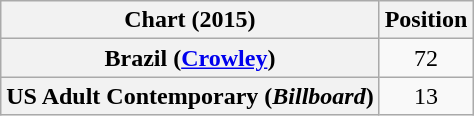<table class="wikitable plainrowheaders" style="text-align:center;">
<tr>
<th scope="col">Chart (2015)</th>
<th scope="col">Position</th>
</tr>
<tr>
<th scope="row">Brazil (<a href='#'>Crowley</a>)</th>
<td>72</td>
</tr>
<tr>
<th scope="row">US Adult Contemporary (<em>Billboard</em>)</th>
<td style="text-align:center;">13</td>
</tr>
</table>
